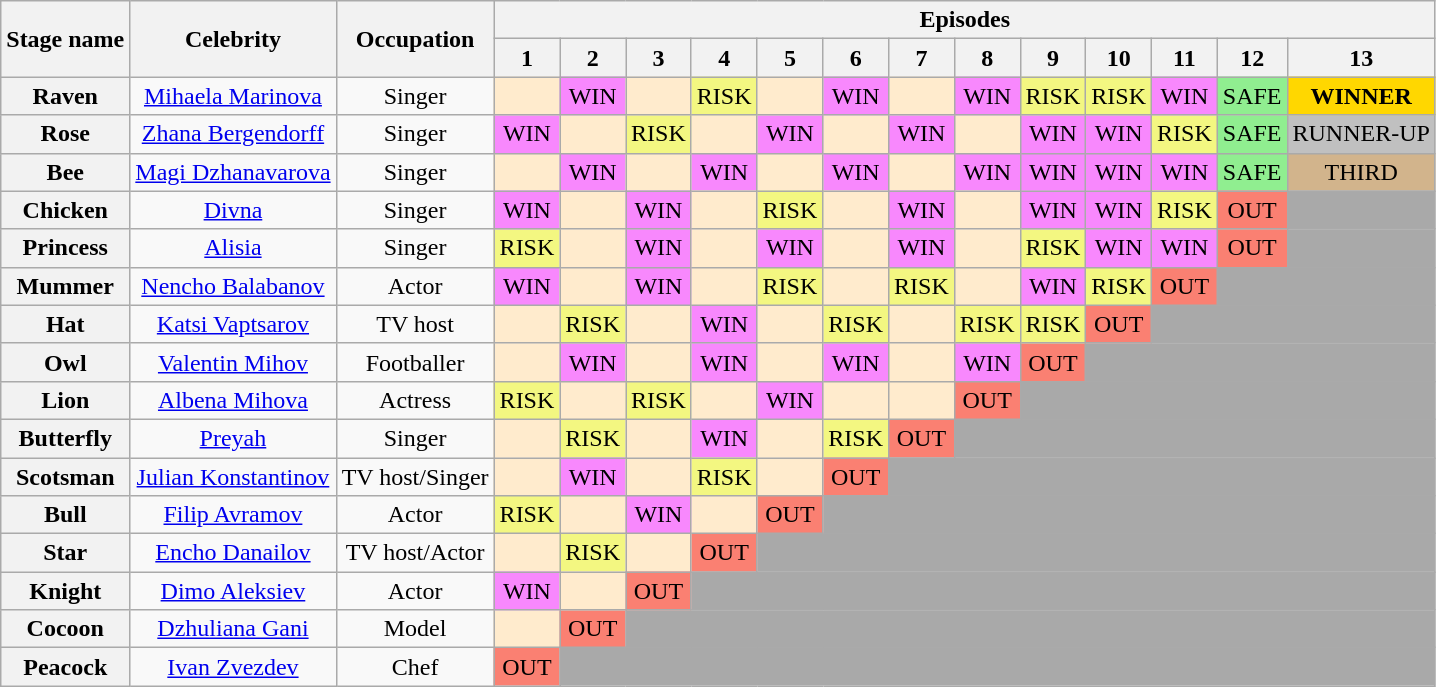<table class="wikitable" style="text-align:center; ">
<tr>
<th rowspan=2>Stage name</th>
<th rowspan=2>Celebrity</th>
<th rowspan=2>Occupation</th>
<th colspan="13">Episodes</th>
</tr>
<tr>
<th rowspan="1">1</th>
<th rowspan="1">2</th>
<th rowspan="1">3</th>
<th rowspan="1">4</th>
<th rowspan="1">5</th>
<th rowspan="1">6</th>
<th rowspan="1">7</th>
<th rowspan="1">8</th>
<th rowspan="1">9</th>
<th rowspan="1">10</th>
<th rowspan="1">11</th>
<th rowspan="1">12</th>
<th rowspan="1">13</th>
</tr>
<tr>
<th>Raven</th>
<td><a href='#'>Mihaela Marinova</a></td>
<td>Singer</td>
<td bgcolor="#FFEBCD"></td>
<td bgcolor="#F888FD">WIN</td>
<td bgcolor="#FFEBCD"></td>
<td bgcolor="#F3F781">RISK</td>
<td bgcolor="#FFEBCD"></td>
<td bgcolor="#F888FD">WIN</td>
<td bgcolor="#FFEBCD"></td>
<td bgcolor="#F888FD">WIN</td>
<td bgcolor="#F3F781">RISK</td>
<td bgcolor="#F3F781">RISK</td>
<td bgcolor="#F888FD">WIN</td>
<td bgcolor="lightgreen">SAFE</td>
<td bgcolor=gold><strong>WINNER</strong></td>
</tr>
<tr>
<th>Rose</th>
<td><a href='#'>Zhana Bergendorff</a></td>
<td>Singer</td>
<td bgcolor="#F888FD">WIN</td>
<td bgcolor="#FFEBCD"></td>
<td bgcolor="#F3F781">RISK</td>
<td bgcolor="#FFEBCD"></td>
<td bgcolor="#F888FD">WIN</td>
<td bgcolor="#FFEBCD"></td>
<td bgcolor="#F888FD">WIN</td>
<td bgcolor="#FFEBCD"></td>
<td bgcolor="#F888FD">WIN</td>
<td bgcolor="#F888FD">WIN</td>
<td bgcolor="#F3F781">RISK</td>
<td bgcolor="lightgreen">SAFE</td>
<td bgcolor=silver>RUNNER-UP</td>
</tr>
<tr>
<th>Bee</th>
<td><a href='#'>Magi Dzhanavarova</a></td>
<td>Singer</td>
<td bgcolor="#FFEBCD"></td>
<td bgcolor="#F888FD">WIN</td>
<td bgcolor="#FFEBCD"></td>
<td bgcolor="#F888FD">WIN</td>
<td bgcolor="#FFEBCD"></td>
<td bgcolor="#F888FD">WIN</td>
<td bgcolor="#FFEBCD"></td>
<td bgcolor="#F888FD">WIN</td>
<td bgcolor="#F888FD">WIN</td>
<td bgcolor="#F888FD">WIN</td>
<td bgcolor="#F888FD">WIN</td>
<td bgcolor="lightgreen">SAFE</td>
<td bgcolor=tan>THIRD</td>
</tr>
<tr>
<th>Chicken</th>
<td><a href='#'>Divna</a></td>
<td>Singer</td>
<td bgcolor="#F888FD">WIN</td>
<td bgcolor="#FFEBCD"></td>
<td bgcolor="#F888FD">WIN</td>
<td bgcolor="#FFEBCD"></td>
<td bgcolor="#F3F781">RISK</td>
<td bgcolor="#FFEBCD"></td>
<td bgcolor="#F888FD">WIN</td>
<td bgcolor="#FFEBCD"></td>
<td bgcolor="#F888FD">WIN</td>
<td bgcolor="#F888FD">WIN</td>
<td bgcolor="#F3F781">RISK</td>
<td bgcolor=salmon>OUT</td>
<td bgcolor=darkgrey colspan="1"></td>
</tr>
<tr>
<th>Princess</th>
<td><a href='#'>Alisia</a></td>
<td>Singer</td>
<td bgcolor="#F3F781">RISK</td>
<td bgcolor="#FFEBCD"></td>
<td bgcolor="#F888FD">WIN</td>
<td bgcolor="#FFEBCD"></td>
<td bgcolor="#F888FD">WIN</td>
<td bgcolor="#FFEBCD"></td>
<td bgcolor="#F888FD">WIN</td>
<td bgcolor="#FFEBCD"></td>
<td bgcolor="#F3F781">RISK</td>
<td bgcolor="#F888FD">WIN</td>
<td bgcolor="#F888FD">WIN</td>
<td bgcolor=salmon>OUT</td>
<td bgcolor=darkgrey colspan="1"></td>
</tr>
<tr>
<th>Mummer</th>
<td><a href='#'>Nencho Balabanov</a></td>
<td>Actor</td>
<td bgcolor="#F888FD">WIN</td>
<td bgcolor="#FFEBCD"></td>
<td bgcolor="#F888FD">WIN</td>
<td bgcolor="#FFEBCD"></td>
<td bgcolor="#F3F781">RISK</td>
<td bgcolor="#FFEBCD"></td>
<td bgcolor="#F3F781">RISK</td>
<td bgcolor="#FFEBCD"></td>
<td bgcolor="#F888FD">WIN</td>
<td bgcolor="#F3F781">RISK</td>
<td bgcolor=salmon>OUT</td>
<td bgcolor=darkgrey colspan="2"></td>
</tr>
<tr>
<th>Hat</th>
<td><a href='#'>Katsi Vaptsarov</a></td>
<td>TV host</td>
<td bgcolor="#FFEBCD"></td>
<td bgcolor="#F3F781">RISK</td>
<td bgcolor="#FFEBCD"></td>
<td bgcolor="#F888FD">WIN</td>
<td bgcolor="#FFEBCD"></td>
<td bgcolor="#F3F781">RISK</td>
<td bgcolor="#FFEBCD"></td>
<td bgcolor="#F3F781">RISK</td>
<td bgcolor="#F3F781">RISK</td>
<td bgcolor=salmon>OUT</td>
<td bgcolor=darkgrey colspan="3"></td>
</tr>
<tr>
<th>Owl</th>
<td><a href='#'>Valentin Mihov</a></td>
<td>Footballer</td>
<td bgcolor="#FFEBCD"></td>
<td bgcolor="#F888FD">WIN</td>
<td bgcolor="#FFEBCD"></td>
<td bgcolor="#F888FD">WIN</td>
<td bgcolor="#FFEBCD"></td>
<td bgcolor="#F888FD">WIN</td>
<td bgcolor="#FFEBCD"></td>
<td bgcolor="#F888FD">WIN</td>
<td bgcolor=salmon>OUT</td>
<td bgcolor=darkgrey colspan="4"></td>
</tr>
<tr>
<th>Lion</th>
<td><a href='#'>Albena Mihova</a></td>
<td>Actress</td>
<td bgcolor="#F3F781">RISK</td>
<td bgcolor="#FFEBCD"></td>
<td bgcolor="#F3F781">RISK</td>
<td bgcolor="#FFEBCD"></td>
<td bgcolor="#F888FD">WIN</td>
<td bgcolor="#FFEBCD"></td>
<td bgcolor="#FFEBCD"></td>
<td bgcolor=salmon>OUT</td>
<td bgcolor=darkgrey colspan="5"></td>
</tr>
<tr>
<th>Butterfly</th>
<td><a href='#'>Preyah</a></td>
<td>Singer</td>
<td bgcolor="#FFEBCD"></td>
<td bgcolor="#F3F781">RISK</td>
<td bgcolor="#FFEBCD"></td>
<td bgcolor="#F888FD">WIN</td>
<td bgcolor="#FFEBCD"></td>
<td bgcolor="#F3F781">RISK</td>
<td bgcolor=salmon>OUT</td>
<td bgcolor=darkgrey colspan="6"></td>
</tr>
<tr>
<th>Scotsman</th>
<td><a href='#'>Julian Konstantinov</a></td>
<td>TV host/Singer</td>
<td bgcolor="#FFEBCD"></td>
<td bgcolor="#F888FD">WIN</td>
<td bgcolor="#FFEBCD"></td>
<td bgcolor="#F3F781">RISK</td>
<td bgcolor="#FFEBCD"></td>
<td bgcolor=salmon>OUT</td>
<td bgcolor=darkgrey colspan="7"></td>
</tr>
<tr>
<th>Bull</th>
<td><a href='#'>Filip Avramov</a></td>
<td>Actor</td>
<td bgcolor="#F3F781">RISK</td>
<td bgcolor="#FFEBCD"></td>
<td bgcolor="#F888FD">WIN</td>
<td bgcolor="#FFEBCD"></td>
<td bgcolor=salmon>OUT</td>
<td bgcolor=darkgrey colspan="8"></td>
</tr>
<tr>
<th>Star</th>
<td><a href='#'>Encho Danailov</a></td>
<td>TV host/Actor</td>
<td bgcolor="#FFEBCD"></td>
<td bgcolor="#F3F781">RISK</td>
<td bgcolor="#FFEBCD"></td>
<td bgcolor=salmon>OUT</td>
<td bgcolor=darkgrey colspan="9"></td>
</tr>
<tr>
<th>Knight</th>
<td><a href='#'>Dimo Aleksiev</a></td>
<td>Actor</td>
<td bgcolor="#F888FD">WIN</td>
<td bgcolor="#FFEBCD"></td>
<td bgcolor=salmon>OUT</td>
<td bgcolor=darkgrey colspan="10"></td>
</tr>
<tr>
<th>Cocoon</th>
<td><a href='#'>Dzhuliana Gani</a></td>
<td>Model</td>
<td bgcolor="#FFEBCD"></td>
<td bgcolor="salmon">OUT</td>
<td colspan="11" bgcolor="darkgrey"></td>
</tr>
<tr>
<th>Peacock</th>
<td><a href='#'>Ivan Zvezdev</a></td>
<td>Chef</td>
<td bgcolor="salmon">OUT</td>
<td colspan="12" bgcolor="darkgrey"></td>
</tr>
</table>
